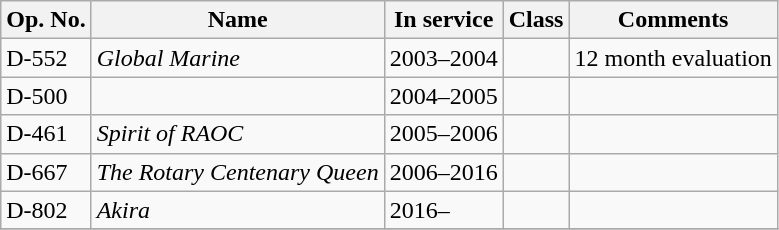<table class="wikitable">
<tr>
<th>Op. No.</th>
<th>Name</th>
<th>In service </th>
<th>Class</th>
<th>Comments</th>
</tr>
<tr>
<td>D-552</td>
<td><em>Global Marine</em></td>
<td>2003–2004</td>
<td></td>
<td>12 month evaluation</td>
</tr>
<tr>
<td>D-500</td>
<td></td>
<td>2004–2005</td>
<td></td>
<td></td>
</tr>
<tr>
<td>D-461</td>
<td><em>Spirit of RAOC</em></td>
<td>2005–2006</td>
<td></td>
<td></td>
</tr>
<tr>
<td>D-667</td>
<td><em>The Rotary Centenary Queen</em></td>
<td>2006–2016</td>
<td></td>
<td></td>
</tr>
<tr>
<td>D-802</td>
<td><em>Akira</em></td>
<td>2016–</td>
<td></td>
<td></td>
</tr>
<tr>
</tr>
</table>
